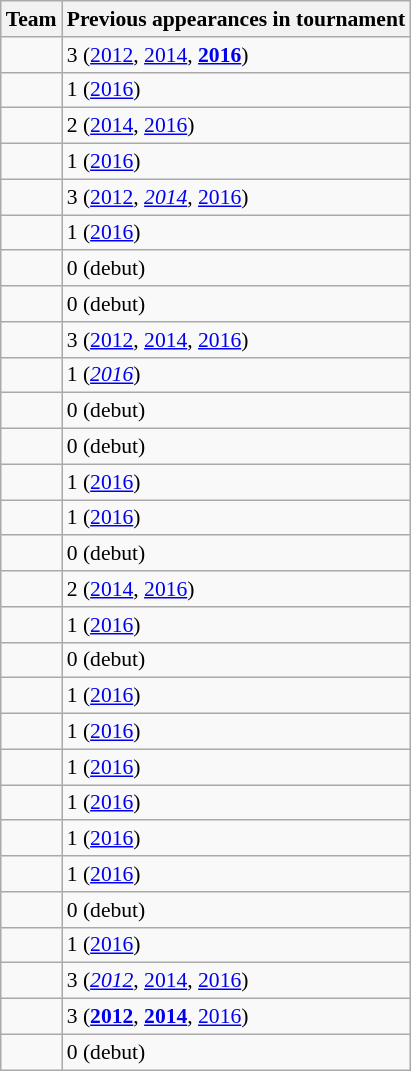<table class="wikitable" style="font-size: 90%;">
<tr>
<th>Team</th>
<th>Previous appearances in tournament</th>
</tr>
<tr>
<td></td>
<td>3 (<a href='#'>2012</a>, <a href='#'>2014</a>, <strong><a href='#'>2016</a></strong>)</td>
</tr>
<tr>
<td></td>
<td>1 (<a href='#'>2016</a>)</td>
</tr>
<tr>
<td></td>
<td>2 (<a href='#'>2014</a>, <a href='#'>2016</a>)</td>
</tr>
<tr>
<td></td>
<td>1 (<a href='#'>2016</a>)</td>
</tr>
<tr>
<td></td>
<td>3 (<a href='#'>2012</a>, <em><a href='#'>2014</a></em>, <a href='#'>2016</a>)</td>
</tr>
<tr>
<td></td>
<td>1 (<a href='#'>2016</a>)</td>
</tr>
<tr>
<td></td>
<td>0 (debut)</td>
</tr>
<tr>
<td></td>
<td>0 (debut)</td>
</tr>
<tr>
<td></td>
<td>3 (<a href='#'>2012</a>, <a href='#'>2014</a>, <a href='#'>2016</a>)</td>
</tr>
<tr>
<td></td>
<td>1 (<em><a href='#'>2016</a></em>)</td>
</tr>
<tr>
<td></td>
<td>0 (debut)</td>
</tr>
<tr>
<td></td>
<td>0 (debut)</td>
</tr>
<tr>
<td></td>
<td>1 (<a href='#'>2016</a>)</td>
</tr>
<tr>
<td></td>
<td>1 (<a href='#'>2016</a>)</td>
</tr>
<tr>
<td></td>
<td>0 (debut)</td>
</tr>
<tr>
<td></td>
<td>2 (<a href='#'>2014</a>, <a href='#'>2016</a>)</td>
</tr>
<tr>
<td></td>
<td>1 (<a href='#'>2016</a>)</td>
</tr>
<tr>
<td></td>
<td>0 (debut)</td>
</tr>
<tr>
<td></td>
<td>1 (<a href='#'>2016</a>)</td>
</tr>
<tr>
<td></td>
<td>1 (<a href='#'>2016</a>)</td>
</tr>
<tr>
<td></td>
<td>1 (<a href='#'>2016</a>)</td>
</tr>
<tr>
<td></td>
<td>1 (<a href='#'>2016</a>)</td>
</tr>
<tr>
<td></td>
<td>1 (<a href='#'>2016</a>)</td>
</tr>
<tr>
<td></td>
<td>1 (<a href='#'>2016</a>)</td>
</tr>
<tr>
<td></td>
<td>0 (debut)</td>
</tr>
<tr>
<td></td>
<td>1 (<a href='#'>2016</a>)</td>
</tr>
<tr>
<td></td>
<td>3 (<em><a href='#'>2012</a></em>, <a href='#'>2014</a>, <a href='#'>2016</a>)</td>
</tr>
<tr>
<td></td>
<td>3 (<strong><a href='#'>2012</a></strong>, <strong><a href='#'>2014</a></strong>, <a href='#'>2016</a>)</td>
</tr>
<tr>
<td></td>
<td>0 (debut)</td>
</tr>
</table>
